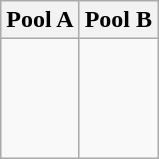<table class="wikitable">
<tr>
<th width=50%>Pool A</th>
<th width=50%>Pool B</th>
</tr>
<tr>
<td><br><br>
<br>
<br>
</td>
<td><br><br>
<br>
<br>
</td>
</tr>
</table>
